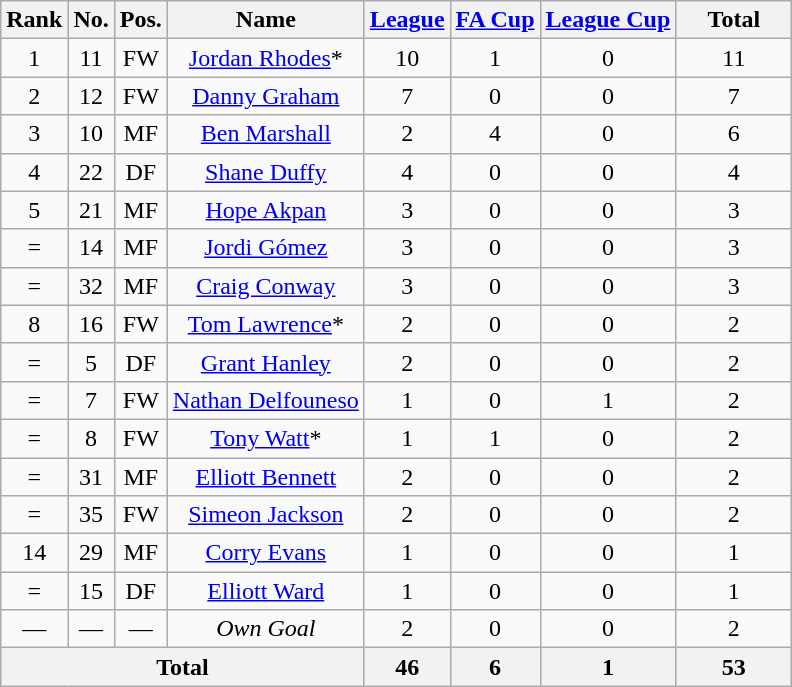<table class="wikitable" style="text-align: center; font-size:100%">
<tr>
<th>Rank</th>
<th>No.</th>
<th>Pos.</th>
<th>Name</th>
<th><a href='#'>League</a></th>
<th><a href='#'>FA Cup</a></th>
<th><a href='#'>League Cup</a></th>
<th width=70>Total</th>
</tr>
<tr>
<td>1</td>
<td>11</td>
<td>FW</td>
<td> <a href='#'>Jordan Rhodes</a>*</td>
<td>10</td>
<td>1</td>
<td>0</td>
<td>11</td>
</tr>
<tr>
<td>2</td>
<td>12</td>
<td>FW</td>
<td> <a href='#'>Danny Graham</a></td>
<td>7</td>
<td>0</td>
<td>0</td>
<td>7</td>
</tr>
<tr>
<td>3</td>
<td>10</td>
<td>MF</td>
<td> <a href='#'>Ben Marshall</a></td>
<td>2</td>
<td>4</td>
<td>0</td>
<td>6</td>
</tr>
<tr>
<td>4</td>
<td>22</td>
<td>DF</td>
<td> <a href='#'>Shane Duffy</a></td>
<td>4</td>
<td>0</td>
<td>0</td>
<td>4</td>
</tr>
<tr>
<td>5</td>
<td>21</td>
<td>MF</td>
<td> <a href='#'>Hope Akpan</a></td>
<td>3</td>
<td>0</td>
<td>0</td>
<td>3</td>
</tr>
<tr>
<td>=</td>
<td>14</td>
<td>MF</td>
<td> <a href='#'>Jordi Gómez</a></td>
<td>3</td>
<td>0</td>
<td>0</td>
<td>3</td>
</tr>
<tr>
<td>=</td>
<td>32</td>
<td>MF</td>
<td> <a href='#'>Craig Conway</a></td>
<td>3</td>
<td>0</td>
<td>0</td>
<td>3</td>
</tr>
<tr>
<td>8</td>
<td>16</td>
<td>FW</td>
<td> <a href='#'>Tom Lawrence</a>*</td>
<td>2</td>
<td>0</td>
<td>0</td>
<td>2</td>
</tr>
<tr>
<td>=</td>
<td>5</td>
<td>DF</td>
<td> <a href='#'>Grant Hanley</a></td>
<td>2</td>
<td>0</td>
<td>0</td>
<td>2</td>
</tr>
<tr>
<td>=</td>
<td>7</td>
<td>FW</td>
<td> <a href='#'>Nathan Delfouneso</a></td>
<td>1</td>
<td>0</td>
<td>1</td>
<td>2</td>
</tr>
<tr>
<td>=</td>
<td>8</td>
<td>FW</td>
<td> <a href='#'>Tony Watt</a>*</td>
<td>1</td>
<td>1</td>
<td>0</td>
<td>2</td>
</tr>
<tr>
<td>=</td>
<td>31</td>
<td>MF</td>
<td> <a href='#'>Elliott Bennett</a></td>
<td>2</td>
<td>0</td>
<td>0</td>
<td>2</td>
</tr>
<tr>
<td>=</td>
<td>35</td>
<td>FW</td>
<td> <a href='#'>Simeon Jackson</a></td>
<td>2</td>
<td>0</td>
<td>0</td>
<td>2</td>
</tr>
<tr>
<td>14</td>
<td>29</td>
<td>MF</td>
<td> <a href='#'>Corry Evans</a></td>
<td>1</td>
<td>0</td>
<td>0</td>
<td>1</td>
</tr>
<tr>
<td>=</td>
<td>15</td>
<td>DF</td>
<td> <a href='#'>Elliott Ward</a></td>
<td>1</td>
<td>0</td>
<td>0</td>
<td>1</td>
</tr>
<tr>
<td>—</td>
<td>—</td>
<td>—</td>
<td><em>Own Goal</em></td>
<td>2</td>
<td>0</td>
<td>0</td>
<td>2</td>
</tr>
<tr>
<th colspan=4>Total</th>
<th>46</th>
<th>6</th>
<th>1</th>
<th>53</th>
</tr>
</table>
